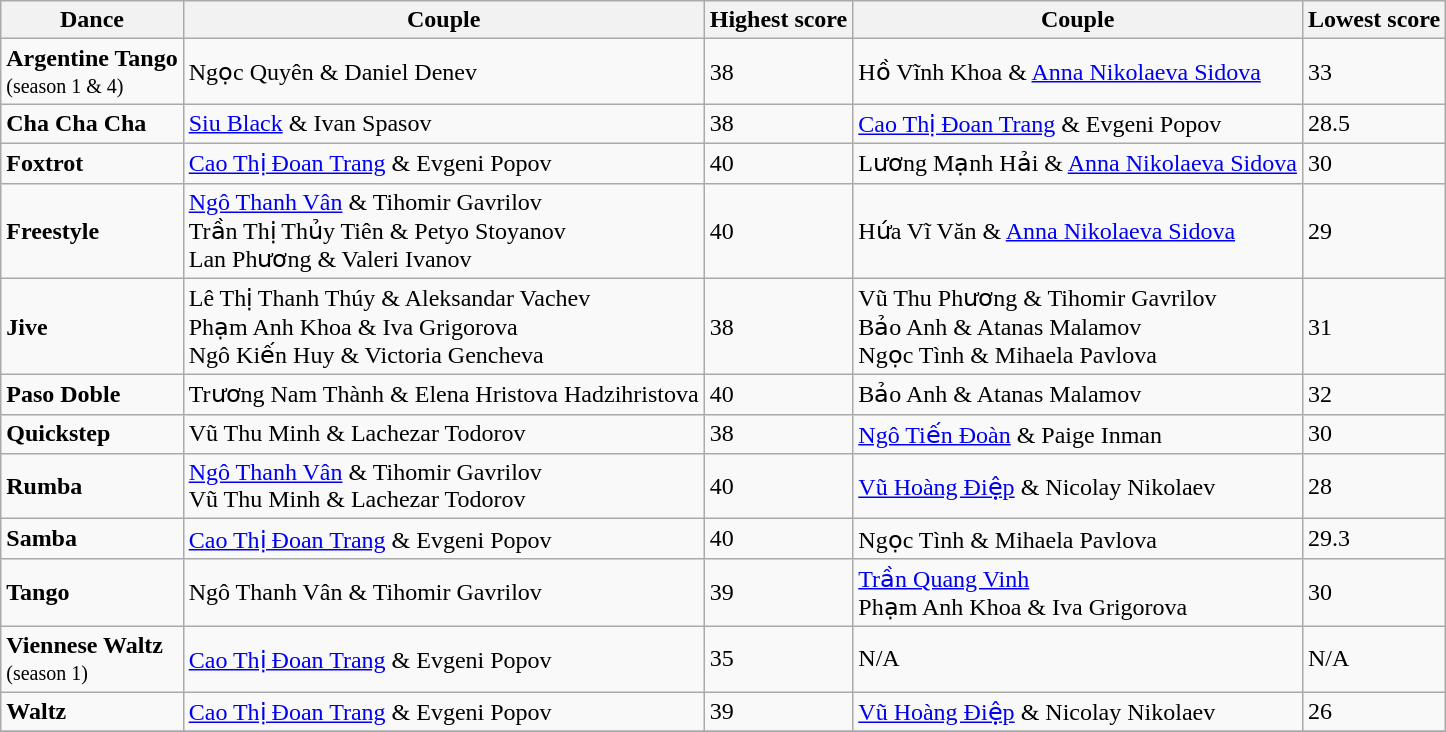<table class="wikitable">
<tr>
<th>Dance</th>
<th>Couple</th>
<th>Highest score</th>
<th>Couple</th>
<th>Lowest score</th>
</tr>
<tr>
<td><strong>Argentine Tango</strong><br> <small>(season 1 & 4)</small></td>
<td>Ngọc Quyên & Daniel Denev</td>
<td>38</td>
<td>Hồ Vĩnh Khoa & <a href='#'>Anna Nikolaeva Sidova</a></td>
<td>33</td>
</tr>
<tr>
<td><strong>Cha Cha Cha</strong></td>
<td><a href='#'>Siu Black</a> & Ivan Spasov</td>
<td>38</td>
<td><a href='#'>Cao Thị Đoan Trang</a> & Evgeni Popov</td>
<td>28.5</td>
</tr>
<tr>
<td><strong>Foxtrot</strong></td>
<td><a href='#'>Cao Thị Đoan Trang</a> & Evgeni Popov</td>
<td>40</td>
<td>Lương Mạnh Hải & <a href='#'>Anna Nikolaeva Sidova</a></td>
<td>30</td>
</tr>
<tr>
<td><strong>Freestyle</strong></td>
<td><a href='#'>Ngô Thanh Vân</a> & Tihomir Gavrilov <br> Trần Thị Thủy Tiên & Petyo Stoyanov <br> Lan Phương & Valeri Ivanov</td>
<td>40</td>
<td>Hứa Vĩ Văn & <a href='#'>Anna Nikolaeva Sidova</a></td>
<td>29</td>
</tr>
<tr>
<td><strong>Jive</strong></td>
<td>Lê Thị Thanh Thúy & Aleksandar Vachev<br> Phạm Anh Khoa & Iva Grigorova <br> Ngô Kiến Huy & Victoria Gencheva</td>
<td>38</td>
<td>Vũ Thu Phương & Tihomir Gavrilov <br> Bảo Anh & Atanas Malamov <br> Ngọc Tình & Mihaela Pavlova</td>
<td>31</td>
</tr>
<tr>
<td><strong>Paso Doble</strong></td>
<td>Trương Nam Thành & Elena Hristova Hadzihristova</td>
<td>40</td>
<td>Bảo Anh & Atanas Malamov</td>
<td>32</td>
</tr>
<tr>
<td><strong>Quickstep</strong></td>
<td>Vũ Thu Minh & Lachezar Todorov</td>
<td>38</td>
<td><a href='#'>Ngô Tiến Đoàn</a> & Paige Inman</td>
<td>30</td>
</tr>
<tr>
<td><strong>Rumba</strong></td>
<td><a href='#'>Ngô Thanh Vân</a> & Tihomir Gavrilov<br> Vũ Thu Minh & Lachezar Todorov</td>
<td>40</td>
<td><a href='#'>Vũ Hoàng Điệp</a> & Nicolay Nikolaev</td>
<td>28</td>
</tr>
<tr>
<td><strong>Samba</strong></td>
<td><a href='#'>Cao Thị Đoan Trang</a> & Evgeni Popov</td>
<td>40</td>
<td>Ngọc Tình & Mihaela Pavlova</td>
<td>29.3</td>
</tr>
<tr>
<td><strong>Tango</strong></td>
<td>Ngô Thanh Vân & Tihomir Gavrilov</td>
<td>39</td>
<td><a href='#'>Trần Quang Vinh</a><br> Phạm Anh Khoa & Iva Grigorova</td>
<td>30</td>
</tr>
<tr>
<td><strong>Viennese Waltz</strong><br> <small>(season 1)</small></td>
<td><a href='#'>Cao Thị Đoan Trang</a> & Evgeni Popov</td>
<td>35</td>
<td>N/A</td>
<td>N/A</td>
</tr>
<tr>
<td><strong>Waltz</strong></td>
<td><a href='#'>Cao Thị Đoan Trang</a> & Evgeni Popov</td>
<td>39</td>
<td><a href='#'>Vũ Hoàng Điệp</a> & Nicolay Nikolaev</td>
<td>26</td>
</tr>
<tr>
</tr>
</table>
